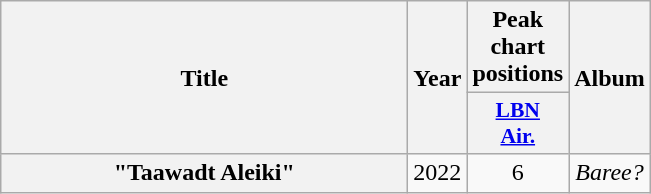<table class="wikitable plainrowheaders" style="text-align:center;">
<tr>
<th rowspan="2" scope="col" style="width:16.5em;">Title</th>
<th rowspan="2" scope="col">Year</th>
<th scope="col">Peak chart positions</th>
<th rowspan="2" scope="col">Album</th>
</tr>
<tr>
<th scope="col" style="width:3em;font-size:90%;"><a href='#'>LBN<br>Air.</a><br></th>
</tr>
<tr>
<th scope="row">"Taawadt Aleiki"</th>
<td>2022</td>
<td>6</td>
<td><em>Baree?</em></td>
</tr>
</table>
